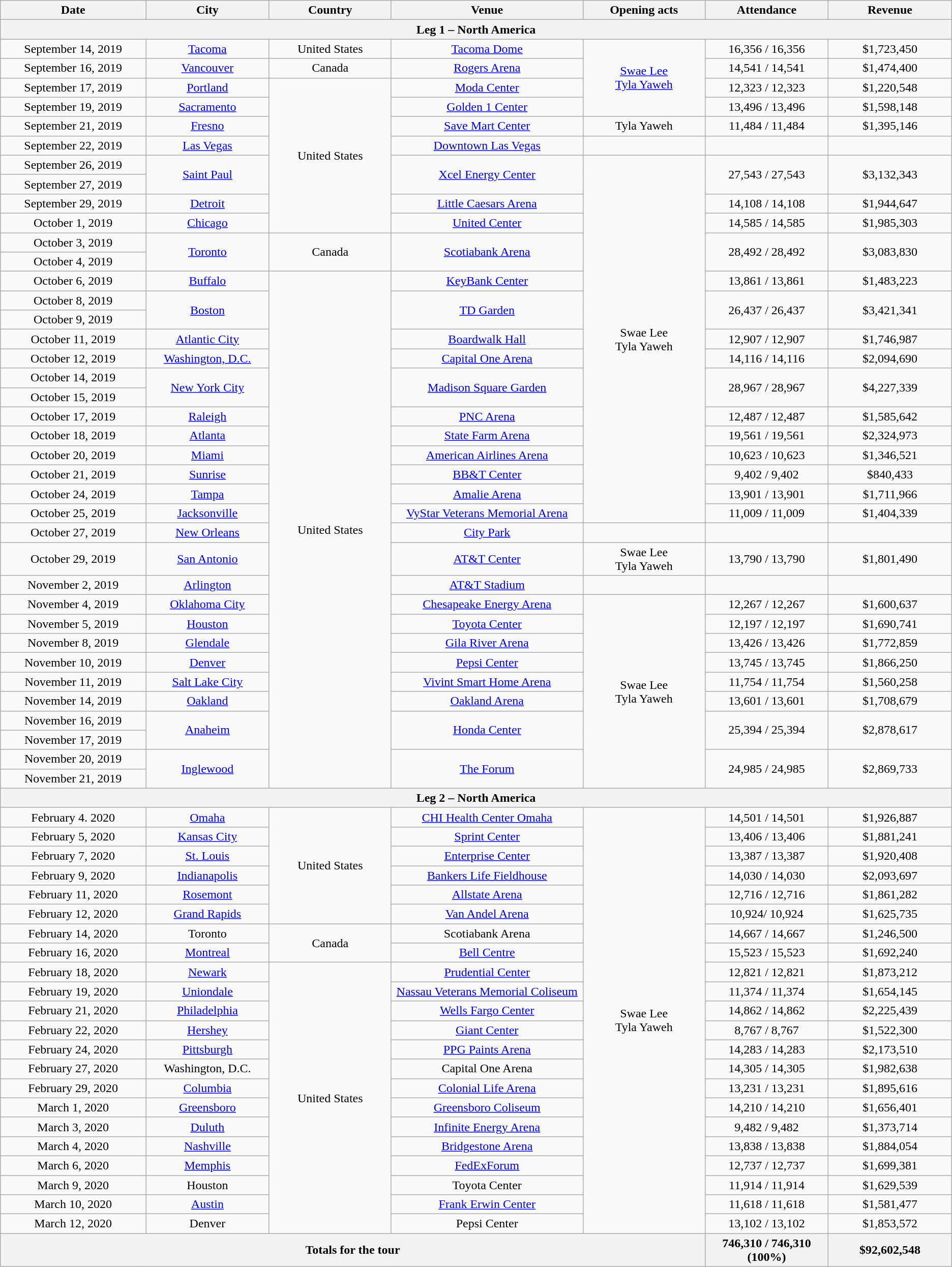<table class="wikitable plainrowheaders" style="text-align:center;">
<tr>
<th scope="col" style="width:12em;">Date</th>
<th scope="col" style="width:10em;">City</th>
<th scope="col" style="width:10em;">Country</th>
<th scope="col" style="width:16em;">Venue</th>
<th scope="col" style="width:10em;">Opening acts</th>
<th scope="col" style="width:10em;">Attendance</th>
<th scope="col" style="width:10em;">Revenue</th>
</tr>
<tr>
<th colspan="7">Leg 1 – North America</th>
</tr>
<tr>
<td>September 14, 2019</td>
<td><a href='#'>Tacoma</a></td>
<td>United States</td>
<td><a href='#'>Tacoma Dome</a></td>
<td rowspan="4"><a href='#'>Swae Lee</a><br><a href='#'>Tyla Yaweh</a></td>
<td>16,356 / 16,356</td>
<td>$1,723,450</td>
</tr>
<tr>
<td>September 16, 2019</td>
<td><a href='#'>Vancouver</a></td>
<td>Canada</td>
<td><a href='#'>Rogers Arena</a></td>
<td>14,541 / 14,541</td>
<td>$1,474,400</td>
</tr>
<tr>
<td>September 17, 2019</td>
<td><a href='#'>Portland</a></td>
<td rowspan="8">United States</td>
<td><a href='#'>Moda Center</a></td>
<td>12,323 / 12,323</td>
<td>$1,220,548</td>
</tr>
<tr>
<td>September 19, 2019</td>
<td><a href='#'>Sacramento</a></td>
<td><a href='#'>Golden 1 Center</a></td>
<td>13,496 / 13,496</td>
<td>$1,598,148</td>
</tr>
<tr>
<td>September 21, 2019</td>
<td><a href='#'>Fresno</a></td>
<td><a href='#'>Save Mart Center</a></td>
<td>Tyla Yaweh</td>
<td>11,484 / 11,484</td>
<td>$1,395,146</td>
</tr>
<tr>
<td>September 22, 2019</td>
<td><a href='#'>Las Vegas</a></td>
<td><a href='#'>Downtown Las Vegas</a></td>
<td></td>
<td></td>
<td></td>
</tr>
<tr>
<td>September 26, 2019</td>
<td rowspan="2"><a href='#'>Saint Paul</a></td>
<td rowspan="2"><a href='#'>Xcel Energy Center</a></td>
<td rowspan="19">Swae Lee<br>Tyla Yaweh</td>
<td rowspan="2">27,543 / 27,543</td>
<td rowspan="2">$3,132,343</td>
</tr>
<tr>
<td>September 27, 2019</td>
</tr>
<tr>
<td>September 29, 2019</td>
<td><a href='#'>Detroit</a></td>
<td><a href='#'>Little Caesars Arena</a></td>
<td>14,108 / 14,108</td>
<td>$1,944,647</td>
</tr>
<tr>
<td>October 1, 2019</td>
<td><a href='#'>Chicago</a></td>
<td><a href='#'>United Center</a></td>
<td>14,585 / 14,585</td>
<td>$1,985,303</td>
</tr>
<tr>
<td>October 3, 2019</td>
<td rowspan="2"><a href='#'>Toronto</a></td>
<td rowspan="2">Canada</td>
<td rowspan="2"><a href='#'>Scotiabank Arena</a></td>
<td rowspan="2">28,492 / 28,492</td>
<td rowspan="2">$3,083,830</td>
</tr>
<tr>
<td>October 4, 2019</td>
</tr>
<tr>
<td>October 6, 2019</td>
<td><a href='#'>Buffalo</a></td>
<td rowspan="26">United States</td>
<td><a href='#'>KeyBank Center</a></td>
<td>13,861 / 13,861</td>
<td>$1,483,223</td>
</tr>
<tr>
<td>October 8, 2019</td>
<td rowspan="2"><a href='#'>Boston</a></td>
<td rowspan="2"><a href='#'>TD Garden</a></td>
<td rowspan="2">26,437 / 26,437</td>
<td rowspan="2">$3,421,341</td>
</tr>
<tr>
<td>October 9, 2019</td>
</tr>
<tr>
<td>October 11, 2019</td>
<td><a href='#'>Atlantic City</a></td>
<td><a href='#'>Boardwalk Hall</a></td>
<td>12,907 / 12,907</td>
<td>$1,746,987</td>
</tr>
<tr>
<td>October 12, 2019</td>
<td><a href='#'>Washington, D.C.</a></td>
<td><a href='#'>Capital One Arena</a></td>
<td>14,116 / 14,116</td>
<td>$2,094,690</td>
</tr>
<tr>
<td>October 14, 2019</td>
<td rowspan="2"><a href='#'>New York City</a></td>
<td rowspan="2"><a href='#'>Madison Square Garden</a></td>
<td rowspan="2">28,967 / 28,967</td>
<td rowspan="2">$4,227,339</td>
</tr>
<tr>
<td>October 15, 2019</td>
</tr>
<tr>
<td>October 17, 2019</td>
<td><a href='#'>Raleigh</a></td>
<td><a href='#'>PNC Arena</a></td>
<td>12,487 / 12,487</td>
<td>$1,585,642</td>
</tr>
<tr>
<td>October 18, 2019</td>
<td><a href='#'>Atlanta</a></td>
<td><a href='#'>State Farm Arena</a></td>
<td>19,561 / 19,561</td>
<td>$2,324,973</td>
</tr>
<tr>
<td>October 20, 2019</td>
<td><a href='#'>Miami</a></td>
<td><a href='#'>American Airlines Arena</a></td>
<td>10,623 / 10,623</td>
<td>$1,346,521</td>
</tr>
<tr>
<td>October 21, 2019</td>
<td><a href='#'>Sunrise</a></td>
<td><a href='#'>BB&T Center</a></td>
<td>9,402 / 9,402</td>
<td>$840,433</td>
</tr>
<tr>
<td>October 24, 2019</td>
<td><a href='#'>Tampa</a></td>
<td><a href='#'>Amalie Arena</a></td>
<td>13,901 / 13,901</td>
<td>$1,711,966</td>
</tr>
<tr>
<td>October 25, 2019</td>
<td><a href='#'>Jacksonville</a></td>
<td><a href='#'>VyStar Veterans Memorial Arena</a></td>
<td>11,009 / 11,009</td>
<td>$1,404,339</td>
</tr>
<tr>
<td>October 27, 2019</td>
<td><a href='#'>New Orleans</a></td>
<td><a href='#'>City Park</a></td>
<td></td>
<td></td>
<td></td>
</tr>
<tr>
<td>October 29, 2019</td>
<td><a href='#'>San Antonio</a></td>
<td><a href='#'>AT&T Center</a></td>
<td>Swae Lee<br>Tyla Yaweh</td>
<td>13,790 / 13,790</td>
<td>$1,801,490</td>
</tr>
<tr>
<td>November 2, 2019</td>
<td><a href='#'>Arlington</a></td>
<td><a href='#'>AT&T Stadium</a></td>
<td></td>
<td></td>
<td></td>
</tr>
<tr>
<td>November 4, 2019</td>
<td><a href='#'>Oklahoma City</a></td>
<td><a href='#'>Chesapeake Energy Arena</a></td>
<td rowspan="10">Swae Lee<br>Tyla Yaweh</td>
<td>12,267 / 12,267</td>
<td>$1,600,637</td>
</tr>
<tr>
<td>November 5, 2019</td>
<td><a href='#'>Houston</a></td>
<td><a href='#'>Toyota Center</a></td>
<td>12,197 / 12,197</td>
<td>$1,690,741</td>
</tr>
<tr>
<td>November 8, 2019</td>
<td><a href='#'>Glendale</a></td>
<td><a href='#'>Gila River Arena</a></td>
<td>13,426 / 13,426</td>
<td>$1,772,859</td>
</tr>
<tr>
<td>November 10, 2019</td>
<td><a href='#'>Denver</a></td>
<td><a href='#'>Pepsi Center</a></td>
<td>13,745 / 13,745</td>
<td>$1,866,250</td>
</tr>
<tr>
<td>November 11, 2019</td>
<td><a href='#'>Salt Lake City</a></td>
<td><a href='#'>Vivint Smart Home Arena</a></td>
<td>11,754 / 11,754</td>
<td>$1,560,258</td>
</tr>
<tr>
<td>November 14, 2019</td>
<td><a href='#'>Oakland</a></td>
<td><a href='#'>Oakland Arena</a></td>
<td>13,601 / 13,601</td>
<td>$1,708,679</td>
</tr>
<tr>
<td>November 16, 2019</td>
<td rowspan="2"><a href='#'>Anaheim</a></td>
<td rowspan="2"><a href='#'>Honda Center</a></td>
<td rowspan="2">25,394 / 25,394</td>
<td rowspan="2">$2,878,617</td>
</tr>
<tr>
<td>November 17, 2019</td>
</tr>
<tr>
<td>November 20, 2019</td>
<td rowspan="2"><a href='#'>Inglewood</a></td>
<td rowspan="2"><a href='#'>The Forum</a></td>
<td rowspan="2">24,985 / 24,985</td>
<td rowspan="2">$2,869,733</td>
</tr>
<tr>
<td>November 21, 2019</td>
</tr>
<tr>
<th colspan="7">Leg 2 – North America</th>
</tr>
<tr>
<td>February 4. 2020</td>
<td><a href='#'>Omaha</a></td>
<td rowspan="6">United States</td>
<td><a href='#'>CHI Health Center Omaha</a></td>
<td rowspan="22">Swae Lee<br>Tyla Yaweh</td>
<td>14,501 / 14,501</td>
<td>$1,926,887</td>
</tr>
<tr>
<td>February 5, 2020</td>
<td><a href='#'>Kansas City</a></td>
<td><a href='#'>Sprint Center</a></td>
<td>13,406 / 13,406</td>
<td>$1,881,241</td>
</tr>
<tr>
<td>February 7, 2020</td>
<td><a href='#'>St. Louis</a></td>
<td><a href='#'>Enterprise Center</a></td>
<td>13,387 / 13,387</td>
<td>$1,920,408</td>
</tr>
<tr>
<td>February 9, 2020</td>
<td><a href='#'>Indianapolis</a></td>
<td><a href='#'>Bankers Life Fieldhouse</a></td>
<td>14,030 / 14,030</td>
<td>$2,093,697</td>
</tr>
<tr>
<td>February 11, 2020</td>
<td><a href='#'>Rosemont</a></td>
<td><a href='#'>Allstate Arena</a></td>
<td>12,716 / 12,716</td>
<td>$1,861,282</td>
</tr>
<tr>
<td>February 12, 2020</td>
<td><a href='#'>Grand Rapids</a></td>
<td><a href='#'>Van Andel Arena</a></td>
<td>10,924/  10,924</td>
<td>$1,625,735</td>
</tr>
<tr>
<td>February 14, 2020</td>
<td>Toronto</td>
<td rowspan="2">Canada</td>
<td>Scotiabank Arena</td>
<td>14,667 / 14,667</td>
<td>$1,246,500</td>
</tr>
<tr>
<td>February 16, 2020</td>
<td><a href='#'>Montreal</a></td>
<td><a href='#'>Bell Centre</a></td>
<td>15,523 / 15,523</td>
<td>$1,692,240</td>
</tr>
<tr>
<td>February 18, 2020</td>
<td><a href='#'>Newark</a></td>
<td rowspan="14">United States</td>
<td><a href='#'>Prudential Center</a></td>
<td>12,821 / 12,821</td>
<td>$1,873,212</td>
</tr>
<tr>
<td>February 19, 2020</td>
<td><a href='#'>Uniondale</a></td>
<td><a href='#'>Nassau Veterans Memorial Coliseum</a></td>
<td>11,374 / 11,374</td>
<td>$1,654,145</td>
</tr>
<tr>
<td>February 21, 2020</td>
<td><a href='#'>Philadelphia</a></td>
<td><a href='#'>Wells Fargo Center</a></td>
<td>14,862 / 14,862</td>
<td>$2,225,439</td>
</tr>
<tr>
<td>February 22, 2020</td>
<td><a href='#'>Hershey</a></td>
<td><a href='#'>Giant Center</a></td>
<td>8,767 / 8,767</td>
<td>$1,522,300</td>
</tr>
<tr>
<td>February 24, 2020</td>
<td><a href='#'>Pittsburgh</a></td>
<td><a href='#'>PPG Paints Arena</a></td>
<td>14,283 / 14,283</td>
<td>$2,173,510</td>
</tr>
<tr>
<td>February 27, 2020</td>
<td>Washington, D.C.</td>
<td>Capital One Arena</td>
<td>14,305 / 14,305</td>
<td>$1,982,638</td>
</tr>
<tr>
<td>February 29, 2020</td>
<td><a href='#'>Columbia</a></td>
<td><a href='#'>Colonial Life Arena</a></td>
<td>13,231 / 13,231</td>
<td>$1,895,616</td>
</tr>
<tr>
<td>March 1, 2020</td>
<td><a href='#'>Greensboro</a></td>
<td><a href='#'>Greensboro Coliseum</a></td>
<td>14,210 / 14,210</td>
<td>$1,656,401</td>
</tr>
<tr>
<td>March 3, 2020</td>
<td><a href='#'>Duluth</a></td>
<td><a href='#'>Infinite Energy Arena</a></td>
<td>9,482 / 9,482</td>
<td>$1,373,714</td>
</tr>
<tr>
<td>March 4, 2020</td>
<td><a href='#'>Nashville</a></td>
<td><a href='#'>Bridgestone Arena</a></td>
<td>13,838 / 13,838</td>
<td>$1,884,054</td>
</tr>
<tr>
<td>March 6, 2020</td>
<td><a href='#'>Memphis</a></td>
<td><a href='#'>FedExForum</a></td>
<td>12,737 / 12,737</td>
<td>$1,699,381</td>
</tr>
<tr>
<td>March 9, 2020</td>
<td>Houston</td>
<td>Toyota Center</td>
<td>11,914 / 11,914</td>
<td>$1,629,539</td>
</tr>
<tr>
<td>March 10, 2020</td>
<td><a href='#'>Austin</a></td>
<td><a href='#'>Frank Erwin Center</a></td>
<td>11,618 / 11,618</td>
<td>$1,581,477</td>
</tr>
<tr>
<td>March 12, 2020</td>
<td>Denver</td>
<td>Pepsi Center</td>
<td>13,102 / 13,102</td>
<td>$1,853,572</td>
</tr>
<tr>
<th colspan="5">Totals for the tour</th>
<th>746,310 / 746,310 (100%)</th>
<th>$92,602,548</th>
</tr>
</table>
